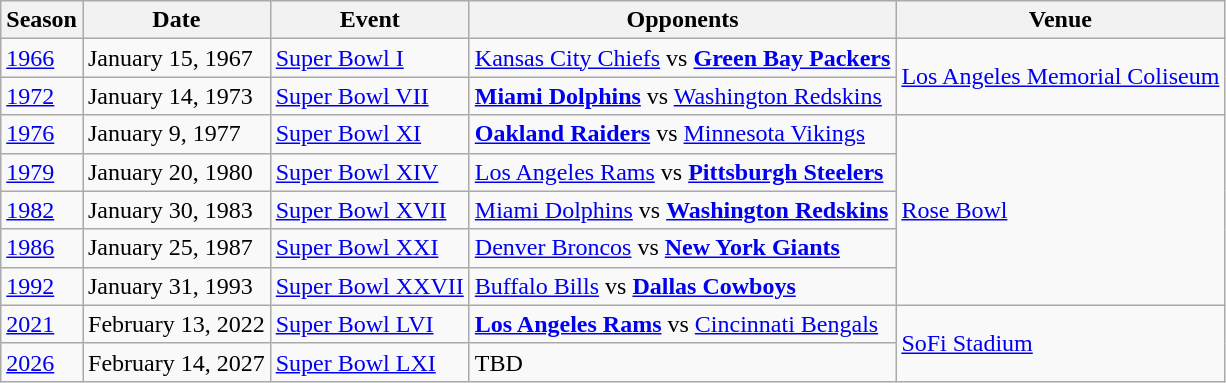<table class="wikitable">
<tr>
<th>Season</th>
<th>Date</th>
<th>Event</th>
<th>Opponents</th>
<th>Venue</th>
</tr>
<tr>
<td><a href='#'>1966</a></td>
<td>January 15, 1967</td>
<td><a href='#'>Super Bowl I</a></td>
<td><a href='#'>Kansas City Chiefs</a> vs <strong><a href='#'>Green Bay Packers</a></strong></td>
<td rowspan="2"><a href='#'>Los Angeles Memorial Coliseum</a></td>
</tr>
<tr>
<td><a href='#'>1972</a></td>
<td>January 14, 1973</td>
<td><a href='#'>Super Bowl VII</a></td>
<td><strong><a href='#'>Miami Dolphins</a></strong> vs <a href='#'>Washington Redskins</a></td>
</tr>
<tr>
<td><a href='#'>1976</a></td>
<td>January 9, 1977</td>
<td><a href='#'>Super Bowl XI</a></td>
<td><strong><a href='#'>Oakland Raiders</a></strong> vs <a href='#'>Minnesota Vikings</a></td>
<td rowspan="5"><a href='#'>Rose Bowl</a></td>
</tr>
<tr>
<td><a href='#'>1979</a></td>
<td>January 20, 1980</td>
<td><a href='#'>Super Bowl XIV</a></td>
<td><a href='#'>Los Angeles Rams</a> vs <strong><a href='#'>Pittsburgh Steelers</a></strong></td>
</tr>
<tr>
<td><a href='#'>1982</a></td>
<td>January 30, 1983</td>
<td><a href='#'>Super Bowl XVII</a></td>
<td><a href='#'>Miami Dolphins</a> vs <strong><a href='#'>Washington Redskins</a></strong></td>
</tr>
<tr>
<td><a href='#'>1986</a></td>
<td>January 25, 1987</td>
<td><a href='#'>Super Bowl XXI</a></td>
<td><a href='#'>Denver Broncos</a> vs <strong><a href='#'>New York Giants</a></strong></td>
</tr>
<tr>
<td><a href='#'>1992</a></td>
<td>January 31, 1993</td>
<td><a href='#'>Super Bowl XXVII</a></td>
<td><a href='#'>Buffalo Bills</a> vs <strong><a href='#'>Dallas Cowboys</a></strong></td>
</tr>
<tr>
<td><a href='#'>2021</a></td>
<td>February 13, 2022</td>
<td><a href='#'>Super Bowl LVI</a></td>
<td><strong><a href='#'>Los Angeles Rams</a></strong> vs <a href='#'>Cincinnati Bengals</a></td>
<td rowspan="2"><a href='#'>SoFi Stadium</a></td>
</tr>
<tr>
<td><a href='#'>2026</a></td>
<td>February 14, 2027</td>
<td><a href='#'>Super Bowl LXI</a></td>
<td>TBD</td>
</tr>
</table>
